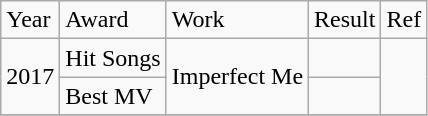<table class="wikitable">
<tr>
<td>Year</td>
<td>Award</td>
<td>Work</td>
<td>Result</td>
<td>Ref</td>
</tr>
<tr>
<td rowspan="2">2017</td>
<td>Hit Songs</td>
<td rowspan="2">Imperfect Me</td>
<td></td>
<td rowspan="2"></td>
</tr>
<tr>
<td>Best MV</td>
<td></td>
</tr>
<tr>
</tr>
</table>
